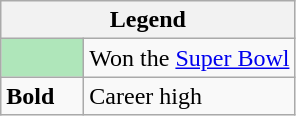<table class="wikitable mw-collapsible">
<tr>
<th colspan="2">Legend</th>
</tr>
<tr>
<td style="background:#afe6ba; width:3em;"></td>
<td>Won the <a href='#'>Super Bowl</a></td>
</tr>
<tr>
<td><strong>Bold</strong></td>
<td>Career high</td>
</tr>
</table>
